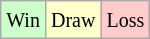<table class="wikitable">
<tr>
<td style="background-color: #CCFFCC;"><small>Win</small></td>
<td style="background-color: #FFFFCC;"><small>Draw</small></td>
<td style="background-color: #FFCCCC;"><small>Loss</small></td>
</tr>
</table>
